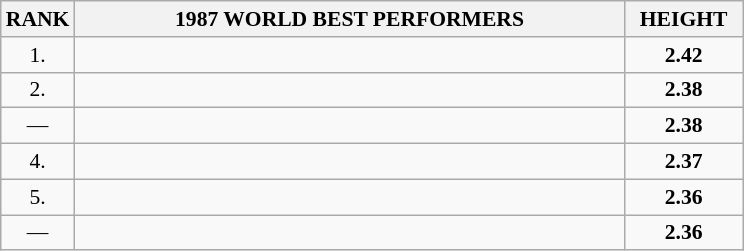<table class="wikitable" style="border-collapse: collapse; font-size: 90%;">
<tr>
<th>RANK</th>
<th align="center" style="width: 25em">1987 WORLD BEST PERFORMERS</th>
<th align="center" style="width: 5em">HEIGHT</th>
</tr>
<tr>
<td align="center">1.</td>
<td></td>
<td align="center"><strong>2.42</strong></td>
</tr>
<tr>
<td align="center">2.</td>
<td></td>
<td align="center"><strong>2.38</strong></td>
</tr>
<tr>
<td align="center">—</td>
<td></td>
<td align="center"><strong>2.38</strong></td>
</tr>
<tr>
<td align="center">4.</td>
<td></td>
<td align="center"><strong>2.37</strong></td>
</tr>
<tr>
<td align="center">5.</td>
<td></td>
<td align="center"><strong>2.36</strong></td>
</tr>
<tr>
<td align="center">—</td>
<td></td>
<td align="center"><strong>2.36</strong></td>
</tr>
</table>
